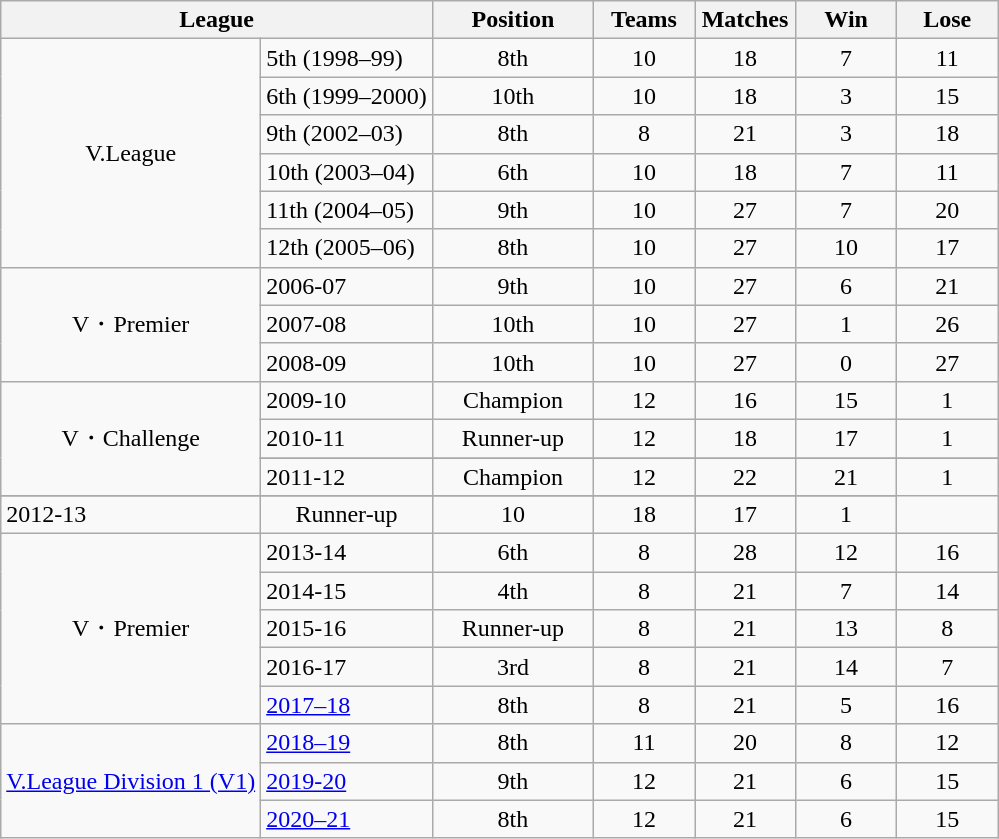<table class="wikitable" border="1">
<tr>
<th width=200 colspan=2>League</th>
<th width=100>Position</th>
<th width=60 align=center>Teams</th>
<th width=60>Matches</th>
<th width=60>Win</th>
<th width=60>Lose</th>
</tr>
<tr>
<td align=center rowspan=6>V.League</td>
<td>5th (1998–99)</td>
<td align=center>8th</td>
<td align=center>10</td>
<td align=center>18</td>
<td align=center>7</td>
<td align=center>11</td>
</tr>
<tr>
<td>6th (1999–2000)</td>
<td align=center>10th</td>
<td align=center>10</td>
<td align=center>18</td>
<td align=center>3</td>
<td align=center>15</td>
</tr>
<tr>
<td>9th (2002–03)</td>
<td align=center>8th</td>
<td align=center>8</td>
<td align=center>21</td>
<td align=center>3</td>
<td align=center>18</td>
</tr>
<tr>
<td>10th (2003–04)</td>
<td align=center>6th</td>
<td align=center>10</td>
<td align=center>18</td>
<td align=center>7</td>
<td align=center>11</td>
</tr>
<tr>
<td>11th (2004–05)</td>
<td align=center>9th</td>
<td align=center>10</td>
<td align=center>27</td>
<td align=center>7</td>
<td align=center>20</td>
</tr>
<tr>
<td>12th (2005–06)</td>
<td align=center>8th</td>
<td align=center>10</td>
<td align=center>27</td>
<td align=center>10</td>
<td align=center>17</td>
</tr>
<tr>
<td align=center rowspan=3>V・Premier</td>
<td>2006-07</td>
<td align=center>9th</td>
<td align=center>10</td>
<td align=center>27</td>
<td align=center>6</td>
<td align=center>21</td>
</tr>
<tr>
<td>2007-08</td>
<td align=center>10th</td>
<td align=center>10</td>
<td align=center>27</td>
<td align=center>1</td>
<td align=center>26</td>
</tr>
<tr>
<td>2008-09</td>
<td align=center>10th</td>
<td align=center>10</td>
<td align=center>27</td>
<td align=center>0</td>
<td align=center>27</td>
</tr>
<tr>
<td align=center rowspan=4>V・Challenge</td>
<td>2009-10</td>
<td align=center>Champion</td>
<td align=center>12</td>
<td align=center>16</td>
<td align=center>15</td>
<td align=center>1</td>
</tr>
<tr>
<td>2010-11</td>
<td align=center>Runner-up</td>
<td align=center>12</td>
<td align=center>18</td>
<td align=center>17</td>
<td align=center>1</td>
</tr>
<tr>
</tr>
<tr>
<td>2011-12</td>
<td align=center>Champion</td>
<td align=center>12</td>
<td align=center>22</td>
<td align=center>21</td>
<td align=center>1</td>
</tr>
<tr>
</tr>
<tr>
<td>2012-13</td>
<td align=center>Runner-up</td>
<td align=center>10</td>
<td align=center>18</td>
<td align=center>17</td>
<td align=center>1</td>
</tr>
<tr>
<td align=center rowspan=5>V・Premier</td>
<td>2013-14</td>
<td align=center>6th</td>
<td align=center>8</td>
<td align=center>28</td>
<td align=center>12</td>
<td align=center>16</td>
</tr>
<tr>
<td>2014-15</td>
<td align=center>4th</td>
<td align=center>8</td>
<td align=center>21</td>
<td align=center>7</td>
<td align=center>14</td>
</tr>
<tr>
<td>2015-16</td>
<td align=center>Runner-up</td>
<td align=center>8</td>
<td align=center>21</td>
<td align=center>13</td>
<td align=center>8</td>
</tr>
<tr>
<td>2016-17</td>
<td align=center>3rd</td>
<td align=center>8</td>
<td align=center>21</td>
<td align=center>14</td>
<td align=center>7</td>
</tr>
<tr>
<td><a href='#'>2017–18</a></td>
<td align=center>8th</td>
<td align=center>8</td>
<td align=center>21</td>
<td align=center>5</td>
<td align=center>16</td>
</tr>
<tr>
<td align=center rowspan=3><a href='#'>V.League Division 1 (V1)</a></td>
<td><a href='#'>2018–19</a></td>
<td align=center>8th</td>
<td align=center>11</td>
<td align=center>20</td>
<td align=center>8</td>
<td align=center>12</td>
</tr>
<tr>
<td><a href='#'>2019-20</a></td>
<td align=center>9th</td>
<td align=center>12</td>
<td align=center>21</td>
<td align=center>6</td>
<td align=center>15</td>
</tr>
<tr>
<td><a href='#'>2020–21</a></td>
<td align=center>8th</td>
<td align=center>12</td>
<td align=center>21</td>
<td align=center>6</td>
<td align=center>15</td>
</tr>
</table>
